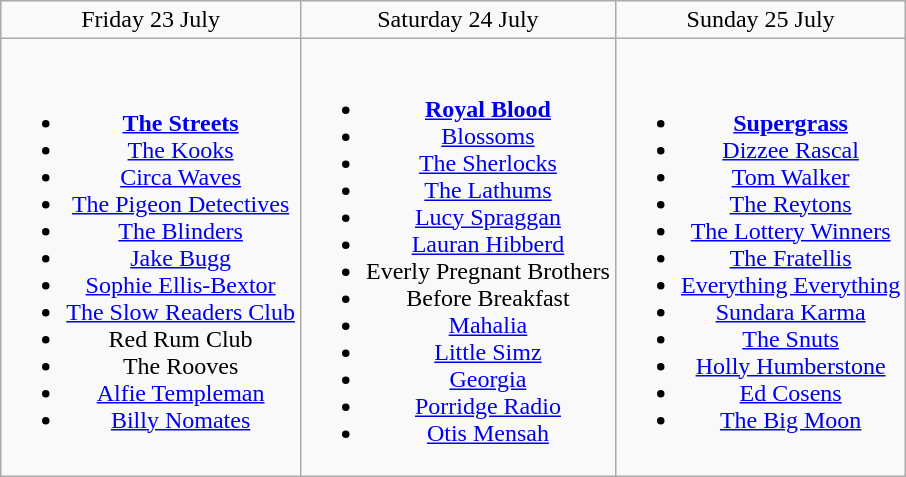<table class="wikitable" style="text-align:center;">
<tr>
<td>Friday 23 July</td>
<td>Saturday 24 July</td>
<td>Sunday 25 July</td>
</tr>
<tr>
<td><br><ul><li><strong><a href='#'>The Streets</a></strong></li><li><a href='#'>The Kooks</a></li><li><a href='#'>Circa Waves</a></li><li><a href='#'>The Pigeon Detectives</a></li><li><a href='#'>The Blinders</a></li><li><a href='#'>Jake Bugg</a></li><li><a href='#'>Sophie Ellis-Bextor</a></li><li><a href='#'>The Slow Readers Club</a></li><li>Red Rum Club</li><li>The Rooves</li><li><a href='#'>Alfie Templeman</a></li><li><a href='#'>Billy Nomates</a></li></ul></td>
<td><br><ul><li><strong><a href='#'>Royal Blood</a></strong></li><li><a href='#'>Blossoms</a></li><li><a href='#'>The Sherlocks</a></li><li><a href='#'>The Lathums</a></li><li><a href='#'>Lucy Spraggan</a></li><li><a href='#'>Lauran Hibberd</a></li><li>Everly Pregnant Brothers</li><li>Before Breakfast</li><li><a href='#'>Mahalia</a></li><li><a href='#'>Little Simz</a></li><li><a href='#'>Georgia</a></li><li><a href='#'>Porridge Radio</a></li><li><a href='#'>Otis Mensah</a></li></ul></td>
<td><br><ul><li><strong><a href='#'>Supergrass</a></strong></li><li><a href='#'>Dizzee Rascal</a></li><li><a href='#'>Tom Walker</a></li><li><a href='#'>The Reytons</a></li><li><a href='#'>The Lottery Winners</a></li><li><a href='#'>The Fratellis</a></li><li><a href='#'>Everything Everything</a></li><li><a href='#'>Sundara Karma</a></li><li><a href='#'>The Snuts</a></li><li><a href='#'>Holly Humberstone</a></li><li><a href='#'>Ed Cosens</a></li><li><a href='#'>The Big Moon</a></li></ul></td>
</tr>
</table>
